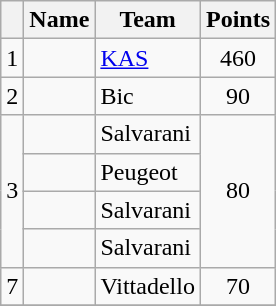<table class="wikitable">
<tr>
<th></th>
<th>Name</th>
<th>Team</th>
<th>Points</th>
</tr>
<tr>
<td style="text-align:center">1</td>
<td></td>
<td><a href='#'>KAS</a></td>
<td style="text-align:center">460</td>
</tr>
<tr>
<td style="text-align:center">2</td>
<td></td>
<td>Bic</td>
<td style="text-align:center">90</td>
</tr>
<tr>
<td style="text-align:center" rowspan="4">3</td>
<td></td>
<td>Salvarani</td>
<td style="text-align:center" rowspan="4">80</td>
</tr>
<tr>
<td></td>
<td>Peugeot</td>
</tr>
<tr>
<td> </td>
<td>Salvarani</td>
</tr>
<tr>
<td></td>
<td>Salvarani</td>
</tr>
<tr>
<td style="text-align:center">7</td>
<td></td>
<td>Vittadello</td>
<td style="text-align:center">70</td>
</tr>
<tr>
</tr>
</table>
